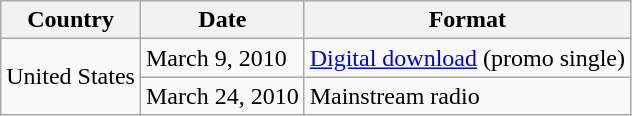<table class="wikitable plainrowheaders">
<tr>
<th scope="col">Country</th>
<th scope="col">Date</th>
<th scope="col">Format</th>
</tr>
<tr>
<td rowspan="2">United States</td>
<td>March 9, 2010</td>
<td><a href='#'>Digital download</a> (promo single)</td>
</tr>
<tr>
<td>March 24, 2010</td>
<td>Mainstream radio</td>
</tr>
</table>
